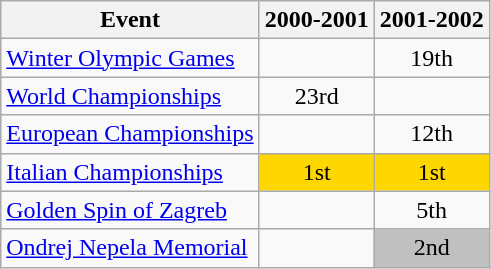<table class="wikitable">
<tr>
<th>Event</th>
<th>2000-2001</th>
<th>2001-2002</th>
</tr>
<tr>
<td><a href='#'>Winter Olympic Games</a></td>
<td></td>
<td align="center">19th</td>
</tr>
<tr>
<td><a href='#'>World Championships</a></td>
<td align="center">23rd</td>
<td></td>
</tr>
<tr>
<td><a href='#'>European Championships</a></td>
<td></td>
<td align="center">12th</td>
</tr>
<tr>
<td><a href='#'>Italian Championships</a></td>
<td align="center" bgcolor="gold">1st</td>
<td align="center" bgcolor="gold">1st</td>
</tr>
<tr>
<td><a href='#'>Golden Spin of Zagreb</a></td>
<td></td>
<td align="center">5th</td>
</tr>
<tr>
<td><a href='#'>Ondrej Nepela Memorial</a></td>
<td></td>
<td align="center" bgcolor="silver">2nd</td>
</tr>
</table>
